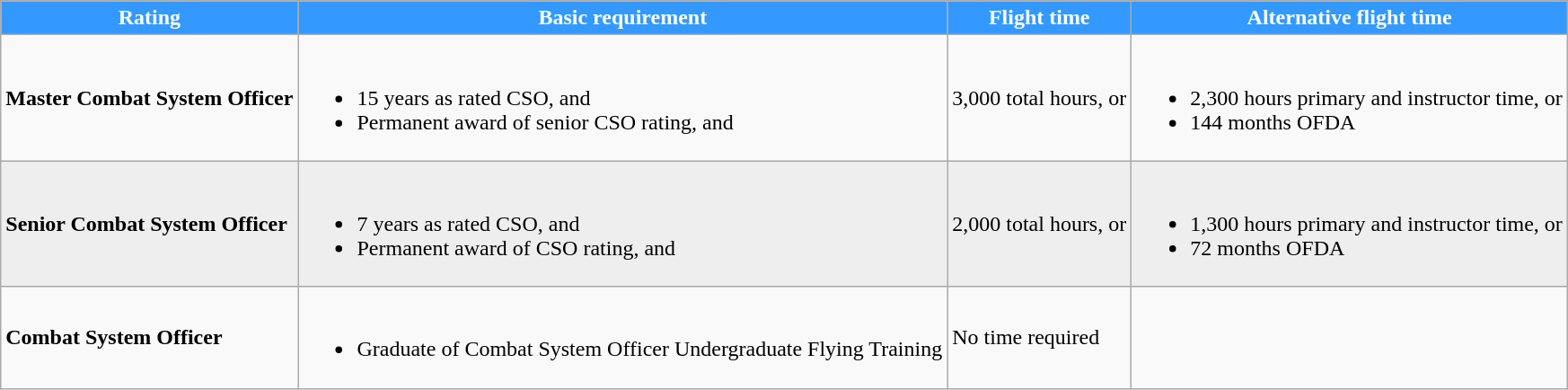<table class="wikitable">
<tr>
<th style="background-color:#3399ff; color:white;">Rating</th>
<th style="background-color:#3399ff; color:white;">Basic requirement</th>
<th style="background-color:#3399ff; color:white;">Flight time</th>
<th style="background-color:#3399ff; color:white;">Alternative flight time</th>
</tr>
<tr>
<td><strong>Master Combat System Officer</strong></td>
<td><br><ul><li>15 years as rated CSO, and</li><li>Permanent award of senior CSO rating, and</li></ul></td>
<td>3,000 total hours, or</td>
<td><br><ul><li>2,300 hours primary and instructor time, or</li><li>144 months OFDA</li></ul></td>
</tr>
<tr style="background: #eeeeee;">
<td><strong>Senior Combat System Officer</strong></td>
<td><br><ul><li>7 years as rated CSO, and</li><li>Permanent award of CSO rating, and</li></ul></td>
<td>2,000 total hours, or</td>
<td><br><ul><li>1,300 hours primary and instructor time, or</li><li>72 months OFDA</li></ul></td>
</tr>
<tr>
<td><strong>Combat System Officer</strong></td>
<td><br><ul><li>Graduate of Combat System Officer Undergraduate Flying Training</li></ul></td>
<td>No time required</td>
<td></td>
</tr>
</table>
